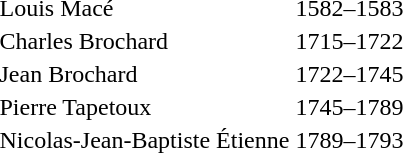<table>
<tr>
<td>Louis Macé</td>
<td>1582–1583</td>
</tr>
<tr>
<td>Charles Brochard</td>
<td>1715–1722</td>
</tr>
<tr>
<td>Jean Brochard</td>
<td>1722–1745</td>
</tr>
<tr>
<td>Pierre Tapetoux</td>
<td>1745–1789</td>
</tr>
<tr>
<td>Nicolas-Jean-Baptiste Étienne</td>
<td>1789–1793</td>
</tr>
</table>
